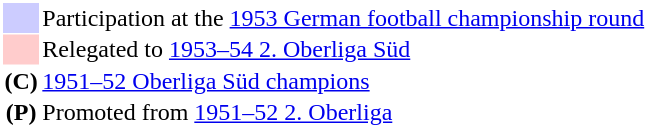<table style="border: 1px solid #ffffff; background-color: #ffffff" cellspacing="1" cellpadding="1">
<tr>
<td bgcolor="#ccccff" width="20"></td>
<td>Participation at the <a href='#'>1953 German football championship round</a></td>
</tr>
<tr>
<td bgcolor="#ffcccc"></td>
<td>Relegated to <a href='#'>1953–54 2. Oberliga Süd</a></td>
</tr>
<tr>
<th>(C)</th>
<td><a href='#'>1951–52 Oberliga Süd champions</a></td>
</tr>
<tr>
<th>(P)</th>
<td>Promoted from <a href='#'>1951–52 2. Oberliga</a></td>
</tr>
</table>
